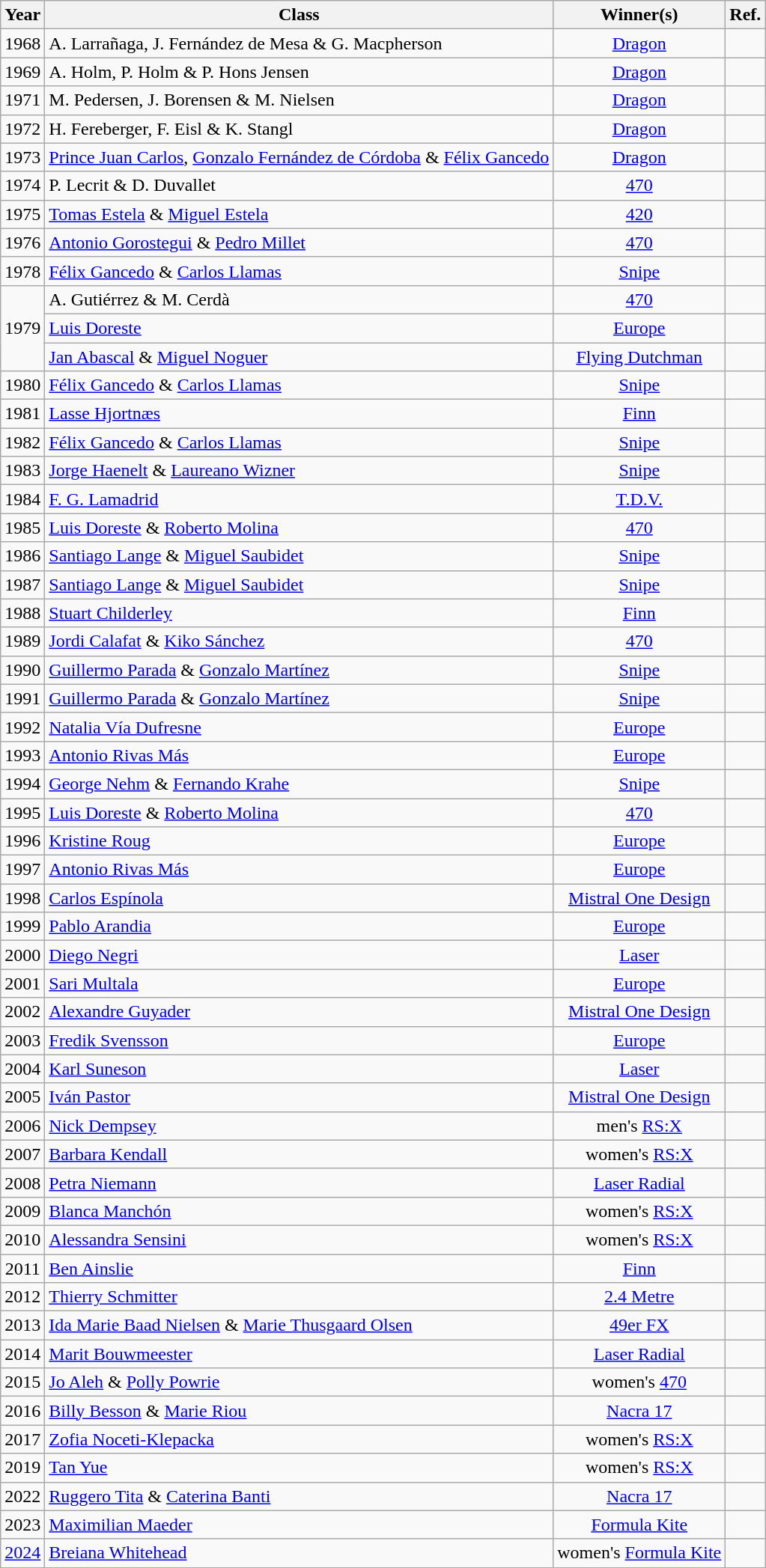<table class=wikitable style="text-align: center">
<tr>
<th>Year</th>
<th>Class</th>
<th>Winner(s)</th>
<th>Ref.</th>
</tr>
<tr>
<td>1968</td>
<td align=left> A. Larrañaga, J. Fernández de Mesa & G. Macpherson</td>
<td><a href='#'>Dragon</a></td>
<td></td>
</tr>
<tr>
<td>1969</td>
<td align=left> A. Holm, P. Holm & P. Hons Jensen</td>
<td><a href='#'>Dragon</a></td>
<td></td>
</tr>
<tr>
<td>1971</td>
<td align=left> M. Pedersen, J. Borensen & M. Nielsen</td>
<td><a href='#'>Dragon</a></td>
<td></td>
</tr>
<tr>
<td>1972</td>
<td align=left> H. Fereberger, F. Eisl & K. Stangl</td>
<td><a href='#'>Dragon</a></td>
<td></td>
</tr>
<tr>
<td>1973</td>
<td align=left> <a href='#'>Prince Juan Carlos</a>, <a href='#'>Gonzalo Fernández de Córdoba</a> & <a href='#'>Félix Gancedo</a></td>
<td><a href='#'>Dragon</a></td>
<td></td>
</tr>
<tr>
<td>1974</td>
<td align=left> P. Lecrit & D. Duvallet</td>
<td><a href='#'>470</a></td>
<td></td>
</tr>
<tr>
<td>1975</td>
<td align=left> <a href='#'>Tomas Estela</a> & <a href='#'>Miguel Estela</a></td>
<td><a href='#'>420</a></td>
<td></td>
</tr>
<tr>
<td>1976</td>
<td align=left> <a href='#'>Antonio Gorostegui</a> & <a href='#'>Pedro Millet</a></td>
<td><a href='#'>470</a></td>
<td></td>
</tr>
<tr>
<td>1978</td>
<td align=left> <a href='#'>Félix Gancedo</a> & <a href='#'>Carlos Llamas</a></td>
<td><a href='#'>Snipe</a></td>
<td></td>
</tr>
<tr>
<td rowspan=3>1979</td>
<td align=left> A. Gutiérrez & M. Cerdà</td>
<td><a href='#'>470</a></td>
<td></td>
</tr>
<tr>
<td align=left> <a href='#'>Luis Doreste</a></td>
<td><a href='#'>Europe</a></td>
<td></td>
</tr>
<tr>
<td align=left> <a href='#'>Jan Abascal</a> & <a href='#'>Miguel Noguer</a></td>
<td><a href='#'>Flying Dutchman</a></td>
<td></td>
</tr>
<tr>
<td>1980</td>
<td align=left> <a href='#'>Félix Gancedo</a> & <a href='#'>Carlos Llamas</a></td>
<td><a href='#'>Snipe</a></td>
<td></td>
</tr>
<tr>
<td>1981</td>
<td align=left> <a href='#'>Lasse Hjortnæs</a></td>
<td><a href='#'>Finn</a></td>
<td></td>
</tr>
<tr>
<td>1982</td>
<td align=left> <a href='#'>Félix Gancedo</a> & <a href='#'>Carlos Llamas</a></td>
<td><a href='#'>Snipe</a></td>
<td></td>
</tr>
<tr>
<td>1983</td>
<td align=left> <a href='#'>Jorge Haenelt</a> & <a href='#'>Laureano Wizner</a></td>
<td><a href='#'>Snipe</a></td>
<td></td>
</tr>
<tr>
<td>1984</td>
<td align=left> <a href='#'>F. G. Lamadrid</a></td>
<td><a href='#'>T.D.V.</a></td>
<td></td>
</tr>
<tr>
<td>1985</td>
<td align=left> <a href='#'>Luis Doreste</a> & <a href='#'>Roberto Molina</a></td>
<td><a href='#'>470</a></td>
<td></td>
</tr>
<tr>
<td>1986</td>
<td align=left> <a href='#'>Santiago Lange</a> & <a href='#'>Miguel Saubidet</a></td>
<td><a href='#'>Snipe</a></td>
<td></td>
</tr>
<tr>
<td>1987</td>
<td align=left> <a href='#'>Santiago Lange</a> & <a href='#'>Miguel Saubidet</a></td>
<td><a href='#'>Snipe</a></td>
<td></td>
</tr>
<tr>
<td>1988</td>
<td align=left> <a href='#'>Stuart Childerley</a></td>
<td><a href='#'>Finn</a></td>
<td></td>
</tr>
<tr>
<td>1989</td>
<td align=left> <a href='#'>Jordi Calafat</a> & <a href='#'>Kiko Sánchez</a></td>
<td><a href='#'>470</a></td>
<td></td>
</tr>
<tr>
<td>1990</td>
<td align=left> <a href='#'>Guillermo Parada</a> & <a href='#'>Gonzalo Martínez</a></td>
<td><a href='#'>Snipe</a></td>
<td></td>
</tr>
<tr>
<td>1991</td>
<td align=left> <a href='#'>Guillermo Parada</a> & <a href='#'>Gonzalo Martínez</a></td>
<td><a href='#'>Snipe</a></td>
<td></td>
</tr>
<tr>
<td>1992</td>
<td align=left> <a href='#'>Natalia Vía Dufresne</a></td>
<td><a href='#'>Europe</a></td>
<td></td>
</tr>
<tr>
<td>1993</td>
<td align=left> <a href='#'>Antonio Rivas Más</a></td>
<td><a href='#'>Europe</a></td>
<td></td>
</tr>
<tr>
<td>1994</td>
<td align=left> <a href='#'>George Nehm</a> & <a href='#'>Fernando Krahe</a></td>
<td><a href='#'>Snipe</a></td>
<td></td>
</tr>
<tr>
<td>1995</td>
<td align=left> <a href='#'>Luis Doreste</a> & <a href='#'>Roberto Molina</a></td>
<td><a href='#'>470</a></td>
<td></td>
</tr>
<tr>
<td>1996</td>
<td align=left> <a href='#'>Kristine Roug</a></td>
<td><a href='#'>Europe</a></td>
<td></td>
</tr>
<tr>
<td>1997</td>
<td align=left> <a href='#'>Antonio Rivas Más</a></td>
<td><a href='#'>Europe</a></td>
<td></td>
</tr>
<tr>
<td>1998</td>
<td align=left> <a href='#'>Carlos Espínola</a></td>
<td><a href='#'>Mistral One Design</a></td>
<td></td>
</tr>
<tr>
<td>1999</td>
<td align=left> <a href='#'>Pablo Arandia</a></td>
<td><a href='#'>Europe</a></td>
<td></td>
</tr>
<tr>
<td>2000</td>
<td align=left> <a href='#'>Diego Negri</a></td>
<td><a href='#'>Laser</a></td>
<td></td>
</tr>
<tr>
<td>2001</td>
<td align=left> <a href='#'>Sari Multala</a></td>
<td><a href='#'>Europe</a></td>
<td></td>
</tr>
<tr>
<td>2002</td>
<td align=left> <a href='#'>Alexandre Guyader</a></td>
<td><a href='#'>Mistral One Design</a></td>
<td></td>
</tr>
<tr>
<td>2003</td>
<td align=left> <a href='#'>Fredik Svensson</a></td>
<td><a href='#'>Europe</a></td>
<td></td>
</tr>
<tr>
<td>2004</td>
<td align=left> <a href='#'>Karl Suneson</a></td>
<td><a href='#'>Laser</a></td>
<td></td>
</tr>
<tr>
<td>2005</td>
<td align=left> <a href='#'>Iván Pastor</a></td>
<td><a href='#'>Mistral One Design</a></td>
<td></td>
</tr>
<tr>
<td>2006</td>
<td align=left> <a href='#'>Nick Dempsey</a></td>
<td>men's <a href='#'>RS:X</a></td>
<td></td>
</tr>
<tr>
<td>2007</td>
<td align=left> <a href='#'>Barbara Kendall</a></td>
<td>women's <a href='#'>RS:X</a></td>
<td></td>
</tr>
<tr>
<td>2008</td>
<td align=left> <a href='#'>Petra Niemann</a></td>
<td><a href='#'>Laser Radial</a></td>
<td></td>
</tr>
<tr>
<td>2009</td>
<td align=left> <a href='#'>Blanca Manchón</a></td>
<td>women's <a href='#'>RS:X</a></td>
<td></td>
</tr>
<tr>
<td>2010</td>
<td align=left> <a href='#'>Alessandra Sensini</a></td>
<td>women's <a href='#'>RS:X</a></td>
<td></td>
</tr>
<tr>
<td>2011</td>
<td align=left> <a href='#'>Ben Ainslie</a></td>
<td><a href='#'>Finn</a></td>
<td></td>
</tr>
<tr>
<td>2012</td>
<td align=left> <a href='#'>Thierry Schmitter</a></td>
<td><a href='#'>2.4 Metre</a></td>
<td></td>
</tr>
<tr>
<td>2013</td>
<td align=left> <a href='#'>Ida Marie Baad Nielsen</a> & <a href='#'>Marie Thusgaard Olsen</a></td>
<td><a href='#'>49er FX</a></td>
<td></td>
</tr>
<tr>
<td>2014</td>
<td align=left> <a href='#'>Marit Bouwmeester</a></td>
<td><a href='#'>Laser Radial</a></td>
<td></td>
</tr>
<tr>
<td>2015</td>
<td align=left> <a href='#'>Jo Aleh</a> & <a href='#'>Polly Powrie</a></td>
<td>women's <a href='#'>470</a></td>
<td></td>
</tr>
<tr>
<td>2016</td>
<td align=left> <a href='#'>Billy Besson</a> & <a href='#'>Marie Riou</a></td>
<td><a href='#'>Nacra 17</a></td>
<td></td>
</tr>
<tr>
<td>2017</td>
<td align=left> <a href='#'>Zofia Noceti-Klepacka</a></td>
<td>women's <a href='#'>RS:X</a></td>
<td></td>
</tr>
<tr>
<td>2019</td>
<td align=left> <a href='#'>Tan Yue</a></td>
<td>women's <a href='#'>RS:X</a></td>
<td></td>
</tr>
<tr>
<td>2022</td>
<td align=left> <a href='#'>Ruggero Tita</a> & <a href='#'>Caterina Banti</a></td>
<td><a href='#'>Nacra 17</a></td>
<td></td>
</tr>
<tr>
<td>2023</td>
<td align=left> <a href='#'>Maximilian Maeder</a></td>
<td><a href='#'>Formula Kite</a></td>
<td></td>
</tr>
<tr>
<td><a href='#'>2024</a></td>
<td align=left> <a href='#'>Breiana Whitehead</a></td>
<td>women's <a href='#'>Formula Kite</a></td>
<td></td>
</tr>
</table>
